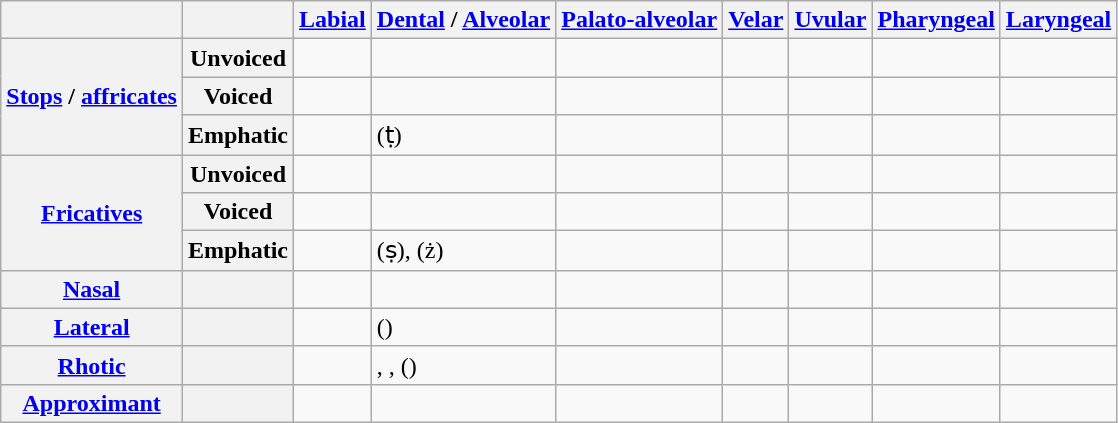<table class="wikitable">
<tr>
<th></th>
<th></th>
<th><a href='#'>Labial</a></th>
<th><a href='#'>Dental</a> / <a href='#'>Alveolar</a></th>
<th><a href='#'>Palato-alveolar</a></th>
<th><a href='#'>Velar</a></th>
<th><a href='#'>Uvular</a></th>
<th><a href='#'>Pharyngeal</a></th>
<th><a href='#'>Laryngeal</a></th>
</tr>
<tr>
<th rowspan="3"><a href='#'>Stops</a> / <a href='#'>affricates</a></th>
<th>Unvoiced</th>
<td></td>
<td></td>
<td></td>
<td></td>
<td></td>
<td></td>
<td></td>
</tr>
<tr>
<th>Voiced</th>
<td></td>
<td></td>
<td></td>
<td></td>
<td></td>
<td></td>
<td></td>
</tr>
<tr>
<th>Emphatic</th>
<td></td>
<td>(ṭ)</td>
<td></td>
<td></td>
<td></td>
<td></td>
<td></td>
</tr>
<tr>
<th rowspan="3"><a href='#'>Fricatives</a></th>
<th>Unvoiced</th>
<td></td>
<td></td>
<td></td>
<td></td>
<td></td>
<td></td>
<td></td>
</tr>
<tr>
<th>Voiced</th>
<td></td>
<td></td>
<td></td>
<td></td>
<td></td>
<td></td>
<td></td>
</tr>
<tr>
<th>Emphatic</th>
<td></td>
<td>(ṣ), (ż)</td>
<td></td>
<td></td>
<td></td>
<td></td>
<td></td>
</tr>
<tr>
<th><a href='#'>Nasal</a></th>
<th></th>
<td></td>
<td></td>
<td></td>
<td></td>
<td></td>
<td></td>
<td></td>
</tr>
<tr>
<th><a href='#'>Lateral</a></th>
<th></th>
<td></td>
<td> ()</td>
<td></td>
<td></td>
<td></td>
<td></td>
<td></td>
</tr>
<tr>
<th><a href='#'>Rhotic</a></th>
<th></th>
<td></td>
<td>, , ()</td>
<td></td>
<td></td>
<td></td>
<td></td>
<td></td>
</tr>
<tr>
<th><a href='#'>Approximant</a></th>
<th></th>
<td></td>
<td></td>
<td></td>
<td></td>
<td></td>
<td></td>
<td></td>
</tr>
</table>
